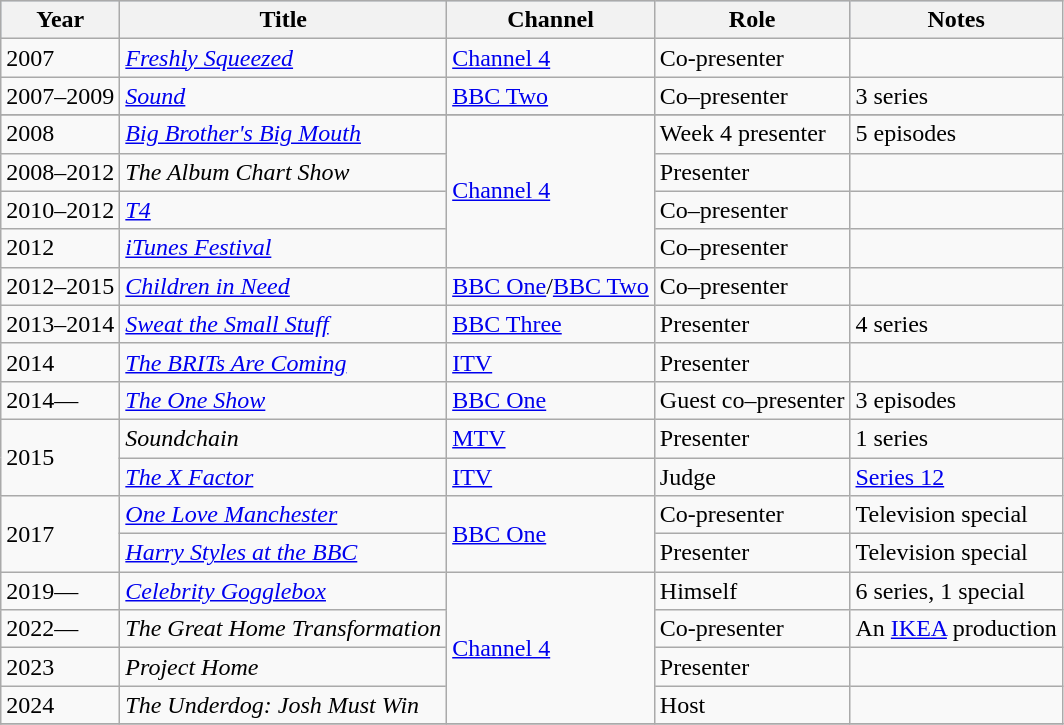<table class="wikitable">
<tr style="background:#b0c4de; text-align:center;">
<th>Year</th>
<th>Title</th>
<th>Channel</th>
<th>Role</th>
<th>Notes</th>
</tr>
<tr>
<td>2007</td>
<td><em><a href='#'>Freshly Squeezed</a></em></td>
<td><a href='#'>Channel 4</a></td>
<td>Co-presenter</td>
<td></td>
</tr>
<tr>
<td>2007–2009</td>
<td><em><a href='#'>Sound</a></em></td>
<td><a href='#'>BBC Two</a></td>
<td>Co–presenter</td>
<td>3 series</td>
</tr>
<tr>
</tr>
<tr>
<td>2008</td>
<td><em><a href='#'>Big Brother's Big Mouth</a></em></td>
<td rowspan="4"><a href='#'>Channel 4</a></td>
<td>Week 4 presenter</td>
<td>5 episodes</td>
</tr>
<tr>
<td>2008–2012</td>
<td><em>The Album Chart Show</em></td>
<td>Presenter</td>
<td></td>
</tr>
<tr>
<td>2010–2012</td>
<td><em><a href='#'>T4</a></em></td>
<td>Co–presenter</td>
<td></td>
</tr>
<tr>
<td>2012</td>
<td><em><a href='#'>iTunes Festival</a></em></td>
<td>Co–presenter</td>
<td></td>
</tr>
<tr>
<td>2012–2015</td>
<td><em><a href='#'>Children in Need</a></em></td>
<td><a href='#'>BBC One</a>/<a href='#'>BBC Two</a></td>
<td>Co–presenter</td>
<td></td>
</tr>
<tr>
<td>2013–2014</td>
<td><em><a href='#'>Sweat the Small Stuff</a></em></td>
<td><a href='#'>BBC Three</a></td>
<td>Presenter</td>
<td>4 series</td>
</tr>
<tr>
<td>2014</td>
<td><em><a href='#'>The BRITs Are Coming</a></em></td>
<td><a href='#'>ITV</a></td>
<td>Presenter</td>
<td></td>
</tr>
<tr>
<td>2014—</td>
<td><em><a href='#'>The One Show</a></em></td>
<td><a href='#'>BBC One</a></td>
<td>Guest co–presenter</td>
<td>3 episodes</td>
</tr>
<tr>
<td rowspan="2">2015</td>
<td><em>Soundchain</em></td>
<td><a href='#'>MTV</a></td>
<td>Presenter</td>
<td>1 series</td>
</tr>
<tr>
<td><em><a href='#'>The X Factor</a></em></td>
<td><a href='#'>ITV</a></td>
<td>Judge</td>
<td><a href='#'>Series 12</a></td>
</tr>
<tr>
<td rowspan="2">2017</td>
<td><em><a href='#'>One Love Manchester</a></em></td>
<td rowspan="2"><a href='#'>BBC One</a></td>
<td>Co-presenter</td>
<td>Television special</td>
</tr>
<tr>
<td><em><a href='#'>Harry Styles at the BBC</a></em></td>
<td>Presenter</td>
<td>Television special</td>
</tr>
<tr>
<td>2019—</td>
<td><em><a href='#'>Celebrity Gogglebox</a></em></td>
<td rowspan="4"><a href='#'>Channel 4</a></td>
<td>Himself</td>
<td>6 series, 1 special</td>
</tr>
<tr>
<td>2022—</td>
<td><em>The Great Home Transformation</em></td>
<td>Co-presenter</td>
<td>An <a href='#'>IKEA</a> production</td>
</tr>
<tr>
<td>2023</td>
<td><em>Project Home</em></td>
<td>Presenter</td>
<td></td>
</tr>
<tr>
<td>2024</td>
<td><em>The Underdog: Josh Must Win</em></td>
<td>Host</td>
<td></td>
</tr>
<tr>
</tr>
</table>
